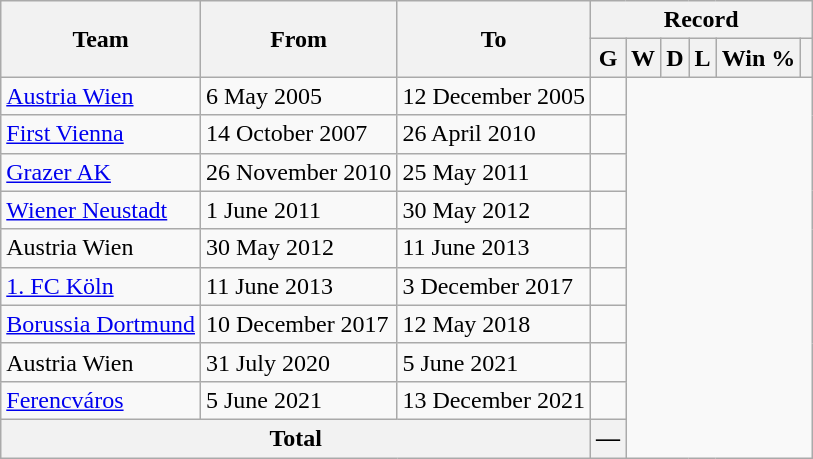<table class="wikitable" style="text-align: center">
<tr>
<th rowspan="2">Team</th>
<th rowspan="2">From</th>
<th rowspan="2">To</th>
<th colspan="8">Record</th>
</tr>
<tr>
<th>G</th>
<th>W</th>
<th>D</th>
<th>L</th>
<th>Win %</th>
<th></th>
</tr>
<tr>
<td align=left><a href='#'>Austria Wien</a></td>
<td align=left>6 May 2005</td>
<td align=left>12 December 2005<br></td>
<td></td>
</tr>
<tr>
<td align=left><a href='#'>First Vienna</a></td>
<td align=left>14 October 2007</td>
<td align=left>26 April 2010<br></td>
<td></td>
</tr>
<tr>
<td align=left><a href='#'>Grazer AK</a></td>
<td align=left>26 November 2010</td>
<td align=left>25 May 2011<br></td>
<td></td>
</tr>
<tr>
<td align=left><a href='#'>Wiener Neustadt</a></td>
<td align=left>1 June 2011</td>
<td align=left>30 May 2012<br></td>
<td></td>
</tr>
<tr>
<td align=left>Austria Wien</td>
<td align=left>30 May 2012</td>
<td align=left>11 June 2013<br></td>
<td></td>
</tr>
<tr>
<td align=left><a href='#'>1. FC Köln</a></td>
<td align=left>11 June 2013</td>
<td align=left>3 December 2017<br></td>
<td></td>
</tr>
<tr>
<td align=left><a href='#'>Borussia Dortmund</a></td>
<td align=left>10 December 2017</td>
<td align=left>12 May 2018<br></td>
<td></td>
</tr>
<tr>
<td align=left>Austria Wien</td>
<td align=left>31 July 2020</td>
<td align=left>5 June 2021<br></td>
<td></td>
</tr>
<tr>
<td align=left><a href='#'>Ferencváros</a></td>
<td align=left>5 June 2021</td>
<td align=left>13 December 2021<br></td>
<td></td>
</tr>
<tr>
<th colspan="3">Total<br></th>
<th>—</th>
</tr>
</table>
